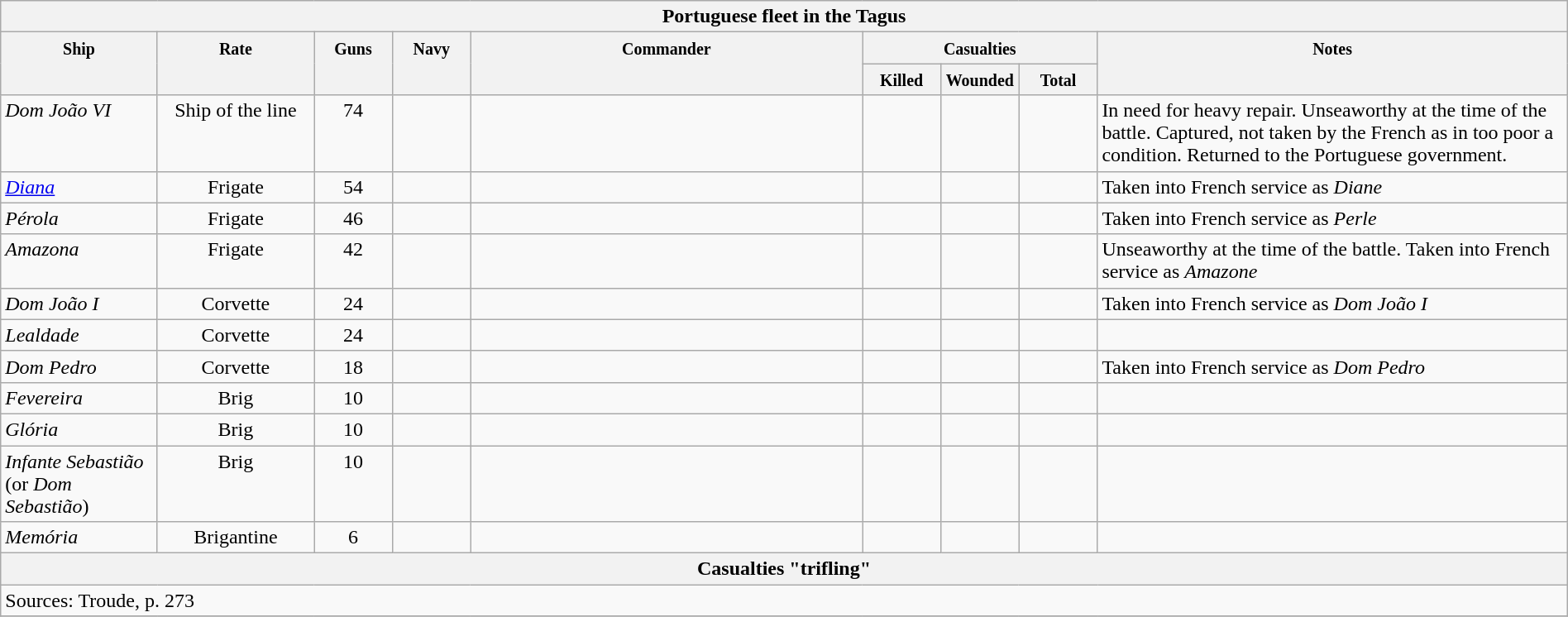<table class="wikitable" width=100%>
<tr valign="top">
<th colspan="11" bgcolor="white">Portuguese fleet in the Tagus</th>
</tr>
<tr valign="top"|- valign="top">
<th width=10%; align= center rowspan=2><small> Ship </small></th>
<th width=10%; align= center rowspan=2><small> Rate </small></th>
<th width=5%; align= center rowspan=2><small> Guns </small></th>
<th width=5%; align= center rowspan=2><small> Navy </small></th>
<th width=25%; align= center rowspan=2><small> Commander </small></th>
<th width=15%; align= center colspan=3><small>Casualties</small></th>
<th width=30%; align= center rowspan=2><small>Notes</small></th>
</tr>
<tr valign="top">
<th width=5%; align= center><small> Killed </small></th>
<th width=5%; align= center><small> Wounded </small></th>
<th width=5%; align= center><small> Total</small></th>
</tr>
<tr valign="top">
<td align= left><em>Dom João VI</em></td>
<td align= center>Ship of the line</td>
<td align= center>74</td>
<td align= center></td>
<td align= left></td>
<td align= right></td>
<td align= right></td>
<td align= right></td>
<td align= left>In need for heavy repair. Unseaworthy at the time of the battle. Captured, not taken by the French as in too poor a condition. Returned to the Portuguese government.</td>
</tr>
<tr valign="top">
<td align= left><a href='#'><em>Diana</em></a></td>
<td align= center>Frigate</td>
<td align= center>54</td>
<td align= center></td>
<td align= left></td>
<td align= right></td>
<td align= right></td>
<td align= right></td>
<td align= left>Taken into French service as <em>Diane</em></td>
</tr>
<tr valign="top">
<td align= left><em>Pérola</em></td>
<td align= center>Frigate</td>
<td align= center>46</td>
<td align= center></td>
<td align= left></td>
<td align= right></td>
<td align= right></td>
<td align= right></td>
<td align= left>Taken into French service as <em>Perle</em></td>
</tr>
<tr valign="top">
<td align= left><em>Amazona</em></td>
<td align= center>Frigate</td>
<td align= center>42</td>
<td align= center></td>
<td align= left></td>
<td align= right></td>
<td align= right></td>
<td align= right></td>
<td align= left>Unseaworthy at the time of the battle. Taken into French service as <em>Amazone</em></td>
</tr>
<tr valign="top">
<td align= left><em>Dom João I</em></td>
<td align= center>Corvette</td>
<td align= center>24</td>
<td align= center></td>
<td align= left></td>
<td align= right></td>
<td align= right></td>
<td align= right></td>
<td align= left>Taken into French service as <em>Dom João I</em></td>
</tr>
<tr valign="top">
<td align= left><em>Lealdade</em></td>
<td align= center>Corvette</td>
<td align= center>24</td>
<td align= center></td>
<td align= left></td>
<td align= right></td>
<td align= right></td>
<td align= right></td>
<td align= left></td>
</tr>
<tr valign="top">
<td align= left><em>Dom Pedro</em></td>
<td align= center>Corvette</td>
<td align= center>18</td>
<td align= center></td>
<td align= left></td>
<td align= right></td>
<td align= right></td>
<td align= right></td>
<td align= left>Taken into French service as <em>Dom Pedro</em></td>
</tr>
<tr valign="top">
<td align= left><em>Fevereira</em></td>
<td align= center>Brig</td>
<td align= center>10</td>
<td align= center></td>
<td align= left></td>
<td align= right></td>
<td align= right></td>
<td align= right></td>
<td align= left></td>
</tr>
<tr valign="top">
<td align= left><em>Glória</em></td>
<td align= center>Brig</td>
<td align= center>10</td>
<td align= center></td>
<td align= left></td>
<td align= right></td>
<td align= right></td>
<td align= right></td>
<td align= left></td>
</tr>
<tr valign="top">
<td align= left><em>Infante Sebastião</em> (or <em>Dom Sebastião</em>)</td>
<td align= center>Brig</td>
<td align= center>10</td>
<td align= center></td>
<td align= left></td>
<td align= right></td>
<td align= right></td>
<td align= right></td>
<td align= left></td>
</tr>
<tr valign="top">
<td align= left><em>Memória</em></td>
<td align= center>Brigantine</td>
<td align= center>6</td>
<td align= center></td>
<td align= left></td>
<td align= right></td>
<td align= right></td>
<td align= right></td>
<td align= left></td>
</tr>
<tr valign="top">
<th colspan="11" bgcolor="white">Casualties "trifling"</th>
</tr>
<tr valign="top">
<td colspan="11" align="left">Sources: Troude, p. 273</td>
</tr>
<tr>
</tr>
</table>
